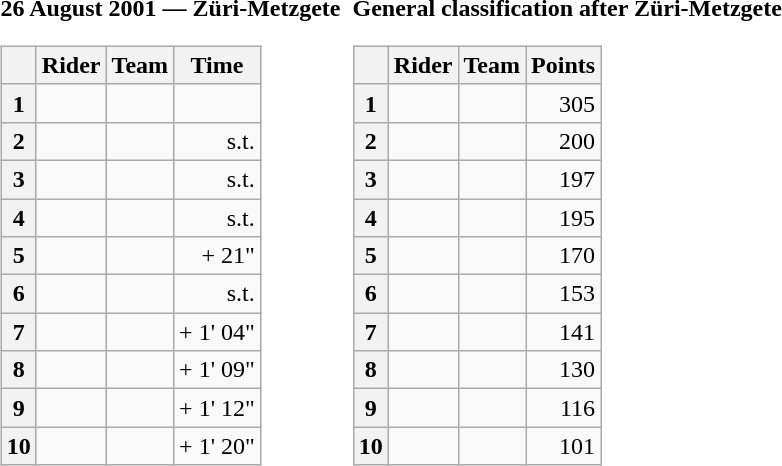<table>
<tr>
<td><strong>26 August 2001 — Züri-Metzgete </strong><br><table class="wikitable">
<tr>
<th></th>
<th>Rider</th>
<th>Team</th>
<th>Time</th>
</tr>
<tr>
<th>1</th>
<td></td>
<td></td>
<td align="right"></td>
</tr>
<tr>
<th>2</th>
<td></td>
<td></td>
<td align="right">s.t.</td>
</tr>
<tr>
<th>3</th>
<td></td>
<td></td>
<td align="right">s.t.</td>
</tr>
<tr>
<th>4</th>
<td></td>
<td></td>
<td align="right">s.t.</td>
</tr>
<tr>
<th>5</th>
<td> </td>
<td></td>
<td align="right">+ 21"</td>
</tr>
<tr>
<th>6</th>
<td></td>
<td></td>
<td align="right">s.t.</td>
</tr>
<tr>
<th>7</th>
<td></td>
<td></td>
<td align="right">+ 1' 04"</td>
</tr>
<tr>
<th>8</th>
<td></td>
<td></td>
<td align="right">+ 1' 09"</td>
</tr>
<tr>
<th>9</th>
<td></td>
<td></td>
<td align="right">+ 1' 12"</td>
</tr>
<tr>
<th>10</th>
<td></td>
<td></td>
<td align="right">+ 1' 20"</td>
</tr>
</table>
</td>
<td></td>
<td><strong>General classification after Züri-Metzgete</strong><br><table class="wikitable">
<tr>
<th></th>
<th>Rider</th>
<th>Team</th>
<th>Points</th>
</tr>
<tr>
<th>1</th>
<td> </td>
<td></td>
<td align="right">305</td>
</tr>
<tr>
<th>2</th>
<td></td>
<td></td>
<td align="right">200</td>
</tr>
<tr>
<th>3</th>
<td></td>
<td></td>
<td align="right">197</td>
</tr>
<tr>
<th>4</th>
<td></td>
<td></td>
<td align="right">195</td>
</tr>
<tr>
<th>5</th>
<td></td>
<td></td>
<td align="right">170</td>
</tr>
<tr>
<th>6</th>
<td></td>
<td></td>
<td align="right">153</td>
</tr>
<tr>
<th>7</th>
<td></td>
<td></td>
<td align="right">141</td>
</tr>
<tr>
<th>8</th>
<td></td>
<td></td>
<td align="right">130</td>
</tr>
<tr>
<th>9</th>
<td></td>
<td></td>
<td align="right">116</td>
</tr>
<tr>
<th>10</th>
<td></td>
<td></td>
<td align="right">101</td>
</tr>
</table>
</td>
</tr>
</table>
